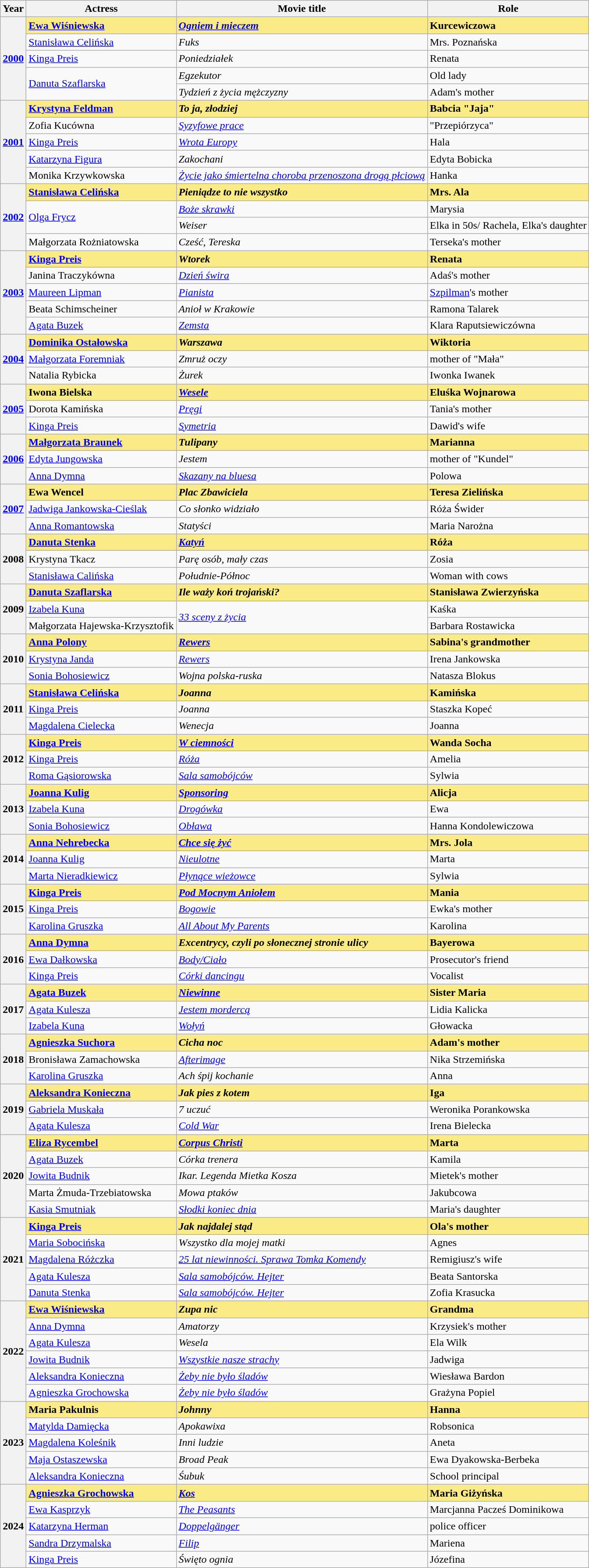<table class="wikitable">
<tr>
<th>Year</th>
<th>Actress</th>
<th>Movie title</th>
<th>Role</th>
</tr>
<tr>
<th rowspan="5"><a href='#'>2000</a></th>
<td style="background:#FAEB86;"><strong><a href='#'>Ewa Wiśniewska</a></strong></td>
<td style="background:#FAEB86;"><em><a href='#'><strong>Ogniem i mieczem</strong></a></em></td>
<td style="background:#FAEB86;"><strong>Kurcewiczowa</strong></td>
</tr>
<tr>
<td><a href='#'>Stanisława Celińska</a></td>
<td><em>Fuks</em></td>
<td>Mrs. Poznańska</td>
</tr>
<tr>
<td><a href='#'>Kinga Preis</a></td>
<td><em>Poniedziałek</em></td>
<td>Renata</td>
</tr>
<tr>
<td rowspan="2"><a href='#'>Danuta Szaflarska</a></td>
<td><em>Egzekutor</em></td>
<td>Old lady</td>
</tr>
<tr>
<td><em>Tydzień z życia mężczyzny</em></td>
<td>Adam's mother</td>
</tr>
<tr>
<th rowspan="5"><a href='#'>2001</a></th>
<td style="background:#FAEB86;"><strong><a href='#'>Krystyna Feldman</a></strong></td>
<td style="background:#FAEB86;"><strong><em>To ja, złodziej</em></strong></td>
<td style="background:#FAEB86;"><strong>Babcia "Jaja"</strong></td>
</tr>
<tr>
<td>Zofia Kucówna</td>
<td><em><a href='#'>Syzyfowe prace</a></em></td>
<td>"Przepiórzyca"</td>
</tr>
<tr>
<td><a href='#'>Kinga Preis</a></td>
<td><em><a href='#'>Wrota Europy</a></em></td>
<td>Hala</td>
</tr>
<tr>
<td><a href='#'>Katarzyna Figura</a></td>
<td><em>Zakochani</em></td>
<td>Edyta Bobicka</td>
</tr>
<tr>
<td>Monika Krzywkowska</td>
<td><em><a href='#'>Życie jako śmiertelna choroba przenoszona drogą płciową</a></em></td>
<td>Hanka</td>
</tr>
<tr>
<th rowspan="4"><a href='#'>2002</a></th>
<td style="background:#FAEB86;"><strong><a href='#'>Stanisława Celińska</a></strong></td>
<td style="background:#FAEB86;"><strong><em>Pieniądze to nie wszystko</em></strong></td>
<td style="background:#FAEB86;"><strong>Mrs. Ala</strong></td>
</tr>
<tr>
<td rowspan="2"><a href='#'>Olga Frycz</a></td>
<td><em><a href='#'>Boże skrawki</a></em></td>
<td>Marysia</td>
</tr>
<tr>
<td><em>Weiser</em></td>
<td>Elka in 50s/ Rachela, Elka's daughter</td>
</tr>
<tr>
<td>Małgorzata Rożniatowska</td>
<td><em>Cześć, Tereska</em></td>
<td>Terseka's mother</td>
</tr>
<tr>
<th rowspan="5"><a href='#'>2003</a></th>
<td style="background:#FAEB86;"><strong><a href='#'>Kinga Preis</a></strong></td>
<td style="background:#FAEB86;"><strong><em>Wtorek</em></strong></td>
<td style="background:#FAEB86;"><strong>Renata</strong></td>
</tr>
<tr>
<td>Janina Traczykówna</td>
<td><em><a href='#'>Dzień świra</a></em></td>
<td>Adaś's mother</td>
</tr>
<tr>
<td><a href='#'>Maureen Lipman</a></td>
<td><em><a href='#'>Pianista</a></em></td>
<td><a href='#'>Szpilman</a>'s mother</td>
</tr>
<tr>
<td>Beata Schimscheiner</td>
<td><em>Anioł w Krakowie</em></td>
<td>Ramona Talarek</td>
</tr>
<tr>
<td><a href='#'>Agata Buzek</a></td>
<td><em><a href='#'>Zemsta</a></em></td>
<td>Klara Raputsiewiczówna</td>
</tr>
<tr>
<th rowspan="3"><a href='#'>2004</a></th>
<td style="background:#FAEB86;"><strong><a href='#'>Dominika Ostałowska</a></strong></td>
<td style="background:#FAEB86;"><strong><em>Warszawa</em></strong></td>
<td style="background:#FAEB86;"><strong>Wiktoria</strong></td>
</tr>
<tr>
<td><a href='#'>Małgorzata Foremniak</a></td>
<td><em>Zmruż oczy</em></td>
<td>mother of "Mała"</td>
</tr>
<tr>
<td>Natalia Rybicka</td>
<td><em>Żurek</em></td>
<td>Iwonka Iwanek</td>
</tr>
<tr>
<th rowspan="3"><a href='#'>2005</a></th>
<td style="background:#FAEB86;"><strong>Iwona Bielska</strong></td>
<td style="background:#FAEB86;"><em><a href='#'><strong>Wesele</strong></a></em></td>
<td style="background:#FAEB86;"><strong>Eluśka Wojnarowa</strong></td>
</tr>
<tr>
<td>Dorota Kamińska</td>
<td><em><a href='#'>Pręgi</a></em></td>
<td>Tania's mother</td>
</tr>
<tr>
<td><a href='#'>Kinga Preis</a></td>
<td><em><a href='#'>Symetria</a></em></td>
<td>Dawid's wife</td>
</tr>
<tr>
<th rowspan="3"><a href='#'>2006</a></th>
<td style="background:#FAEB86;"><strong><a href='#'>Małgorzata Braunek</a></strong></td>
<td style="background:#FAEB86;"><strong><em>Tulipany</em></strong></td>
<td style="background:#FAEB86;"><strong>Marianna</strong></td>
</tr>
<tr>
<td><a href='#'>Edyta Jungowska</a></td>
<td><em>Jestem</em></td>
<td>mother of "Kundel"</td>
</tr>
<tr>
<td><a href='#'>Anna Dymna</a></td>
<td><em><a href='#'>Skazany na bluesa</a></em></td>
<td>Polowa</td>
</tr>
<tr>
<th rowspan="3"><a href='#'>2007</a></th>
<td style="background:#FAEB86;"><strong>Ewa Wencel</strong></td>
<td style="background:#FAEB86;"><strong><em>Plac Zbawiciela</em></strong></td>
<td style="background:#FAEB86;"><strong>Teresa Zielińska</strong></td>
</tr>
<tr>
<td><a href='#'>Jadwiga Jankowska-Cieślak</a></td>
<td><em>Co słonko widziało</em></td>
<td>Róża Świder</td>
</tr>
<tr>
<td><a href='#'>Anna Romantowska</a></td>
<td><em>Statyści</em></td>
<td>Maria Narożna</td>
</tr>
<tr>
<th rowspan="3">2008</th>
<td style="background:#FAEB86;"><strong><a href='#'>Danuta Stenka</a></strong></td>
<td style="background:#FAEB86;"><em><a href='#'><strong>Katyń</strong></a></em></td>
<td style="background:#FAEB86;"><strong>Róża</strong></td>
</tr>
<tr>
<td>Krystyna Tkacz</td>
<td><em>Parę osób, mały czas</em></td>
<td>Zosia</td>
</tr>
<tr>
<td><a href='#'>Stanisława Calińska</a></td>
<td><em>Południe-Północ</em></td>
<td>Woman with cows</td>
</tr>
<tr>
<th rowspan="3">2009</th>
<td style="background:#FAEB86;"><strong><a href='#'>Danuta Szaflarska</a></strong></td>
<td style="background:#FAEB86;"><strong><em>Ile waży koń trojański?</em></strong></td>
<td style="background:#FAEB86;"><strong>Stanisława Zwierzyńska</strong></td>
</tr>
<tr>
<td><a href='#'>Izabela Kuna</a></td>
<td rowspan="2"><em><a href='#'>33 sceny z życia</a></em></td>
<td>Kaśka</td>
</tr>
<tr>
<td>Małgorzata Hajewska-Krzysztofik</td>
<td>Barbara Rostawicka</td>
</tr>
<tr>
<th rowspan="3">2010</th>
<td style="background:#FAEB86;"><strong><a href='#'>Anna Polony</a></strong></td>
<td style="background:#FAEB86;"><em><a href='#'><strong>Rewers</strong></a></em></td>
<td style="background:#FAEB86;"><strong>Sabina's grandmother</strong></td>
</tr>
<tr>
<td><a href='#'>Krystyna Janda</a></td>
<td><a href='#'><em>Rewers</em></a></td>
<td>Irena Jankowska</td>
</tr>
<tr>
<td><a href='#'>Sonia Bohosiewicz</a></td>
<td><em>Wojna polska-ruska</em></td>
<td>Natasza Blokus</td>
</tr>
<tr>
<th rowspan="3">2011</th>
<td style="background:#FAEB86;"><strong><a href='#'>Stanisława Celińska</a></strong></td>
<td style="background:#FAEB86;"><strong><em>Joanna</em></strong></td>
<td style="background:#FAEB86;"><strong>Kamińska</strong></td>
</tr>
<tr>
<td><a href='#'>Kinga Preis</a></td>
<td><em>Joanna</em></td>
<td>Staszka Kopeć</td>
</tr>
<tr>
<td><a href='#'>Magdalena Cielecka</a></td>
<td><em>Wenecja</em></td>
<td>Joanna</td>
</tr>
<tr>
<th rowspan="3">2012</th>
<td style="background:#FAEB86;"><strong><a href='#'>Kinga Preis</a></strong></td>
<td style="background:#FAEB86;"><em><a href='#'><strong>W ciemności</strong></a></em></td>
<td style="background:#FAEB86;"><strong>Wanda Socha</strong></td>
</tr>
<tr>
<td><a href='#'>Kinga Preis</a></td>
<td><em><a href='#'>Róża</a></em></td>
<td>Amelia</td>
</tr>
<tr>
<td><a href='#'>Roma Gąsiorowska</a></td>
<td><em><a href='#'>Sala samobójców</a></em></td>
<td>Sylwia</td>
</tr>
<tr>
<th rowspan="3">2013</th>
<td style="background:#FAEB86;"><strong><a href='#'>Joanna Kulig</a></strong></td>
<td style="background:#FAEB86;"><em><a href='#'><strong>Sponsoring</strong></a></em></td>
<td style="background:#FAEB86;"><strong>Alicja</strong></td>
</tr>
<tr>
<td><a href='#'>Izabela Kuna</a></td>
<td><em><a href='#'>Drogówka</a></em></td>
<td>Ewa</td>
</tr>
<tr>
<td><a href='#'>Sonia Bohosiewicz</a></td>
<td><em><a href='#'>Obława</a></em></td>
<td>Hanna Kondolewiczowa</td>
</tr>
<tr>
<th rowspan="3">2014</th>
<td style="background:#FAEB86;"><strong><a href='#'>Anna Nehrebecka</a></strong></td>
<td style="background:#FAEB86;"><em><a href='#'><strong>Chce się żyć</strong></a></em></td>
<td style="background:#FAEB86;"><strong>Mrs. Jola</strong></td>
</tr>
<tr>
<td><a href='#'>Joanna Kulig</a></td>
<td><em><a href='#'>Nieulotne</a></em></td>
<td>Marta</td>
</tr>
<tr>
<td><a href='#'>Marta Nieradkiewicz</a></td>
<td><em><a href='#'>Płynące wieżowce</a></em></td>
<td>Sylwia</td>
</tr>
<tr>
<th rowspan="3">2015</th>
<td style="background:#FAEB86;"><strong><a href='#'>Kinga Preis</a></strong></td>
<td style="background:#FAEB86;"><strong><em><a href='#'>Pod Mocnym Aniołem</a></em></strong></td>
<td style="background:#FAEB86;"><strong>Mania</strong></td>
</tr>
<tr>
<td><a href='#'>Kinga Preis</a></td>
<td><em><a href='#'>Bogowie</a></em></td>
<td>Ewka's mother</td>
</tr>
<tr>
<td><a href='#'>Karolina Gruszka</a></td>
<td><em><a href='#'>All About My Parents</a></em></td>
<td>Karolina</td>
</tr>
<tr>
<th rowspan="3">2016</th>
<td style="background:#FAEB86;"><strong><a href='#'>Anna Dymna</a></strong></td>
<td style="background:#FAEB86;"><strong><em>Excentrycy, czyli po słonecznej stronie ulicy</em></strong></td>
<td style="background:#FAEB86;"><strong>Bayerowa</strong></td>
</tr>
<tr>
<td><a href='#'>Ewa Dałkowska</a></td>
<td><em><a href='#'>Body/Ciało</a></em></td>
<td>Prosecutor's friend</td>
</tr>
<tr>
<td><a href='#'>Kinga Preis</a></td>
<td><em><a href='#'>Córki dancingu</a></em></td>
<td>Vocalist</td>
</tr>
<tr>
<th rowspan="3">2017</th>
<td style="background:#FAEB86;"><strong><a href='#'>Agata Buzek</a></strong></td>
<td style="background:#FAEB86;"><strong><em><a href='#'>Niewinne</a></em></strong></td>
<td style="background:#FAEB86;"><strong>Sister Maria</strong></td>
</tr>
<tr>
<td><a href='#'>Agata Kulesza</a></td>
<td><em><a href='#'>Jestem mordercą</a></em></td>
<td>Lidia Kalicka</td>
</tr>
<tr>
<td><a href='#'>Izabela Kuna</a></td>
<td><em><a href='#'>Wołyń</a></em></td>
<td>Głowacka</td>
</tr>
<tr>
<th rowspan="3">2018</th>
<td style="background:#FAEB86;"><strong><a href='#'>Agnieszka Suchora</a></strong></td>
<td style="background:#FAEB86;"><strong><em>Cicha noc</em></strong></td>
<td style="background:#FAEB86;"><strong>Adam's mother</strong></td>
</tr>
<tr>
<td>Bronisława Zamachowska</td>
<td><em><a href='#'>Afterimage</a></em></td>
<td>Nika Strzemińska</td>
</tr>
<tr>
<td><a href='#'>Karolina Gruszka</a></td>
<td><em>Ach śpij kochanie</em></td>
<td>Anna</td>
</tr>
<tr>
<th rowspan="3">2019</th>
<td style="background:#FAEB86;"><strong><a href='#'>Aleksandra Konieczna</a></strong></td>
<td style="background:#FAEB86;"><strong><em>Jak pies z kotem</em></strong></td>
<td style="background:#FAEB86;"><strong>Iga</strong></td>
</tr>
<tr>
<td><a href='#'>Gabriela Muskała</a></td>
<td><em>7 uczuć</em></td>
<td>Weronika Porankowska</td>
</tr>
<tr>
<td><a href='#'>Agata Kulesza</a></td>
<td><em><a href='#'>Cold War</a></em></td>
<td>Irena Bielecka</td>
</tr>
<tr>
<th rowspan="5">2020</th>
<td style="background:#FAEB86;"><strong><a href='#'>Eliza Rycembel</a></strong></td>
<td style="background:#FAEB86;"><strong><em><a href='#'>Corpus Christi</a></em></strong></td>
<td style="background:#FAEB86;"><strong>Marta</strong></td>
</tr>
<tr>
<td><a href='#'>Agata Buzek</a></td>
<td><em>Córka trenera</em></td>
<td>Kamila</td>
</tr>
<tr>
<td><a href='#'>Jowita Budnik</a></td>
<td><em>Ikar. Legenda Mietka Kosza</em></td>
<td>Mietek's mother</td>
</tr>
<tr>
<td>Marta Żmuda-Trzebiatowska</td>
<td><em>Mowa ptaków</em></td>
<td>Jakubcowa</td>
</tr>
<tr>
<td><a href='#'>Kasia Smutniak</a></td>
<td><em><a href='#'>Słodki koniec dnia</a></em></td>
<td>Maria's daughter</td>
</tr>
<tr>
<th rowspan="5">2021</th>
<td style="background:#FAEB86;"><strong><a href='#'>Kinga Preis</a></strong></td>
<td style="background:#FAEB86;"><strong><em>Jak najdalej stąd</em></strong></td>
<td style="background:#FAEB86;"><strong>Ola's mother</strong></td>
</tr>
<tr>
<td><a href='#'>Maria Sobocińska</a></td>
<td><em>Wszystko dla mojej matki</em></td>
<td>Agnes</td>
</tr>
<tr>
<td><a href='#'>Magdalena Różczka</a></td>
<td><em><a href='#'>25 lat niewinności. Sprawa Tomka Komendy</a></em></td>
<td>Remigiusz's wife</td>
</tr>
<tr>
<td><a href='#'>Agata Kulesza</a></td>
<td><em><a href='#'>Sala samobójców. Hejter</a></em></td>
<td>Beata Santorska</td>
</tr>
<tr>
<td><a href='#'>Danuta Stenka</a></td>
<td><em><a href='#'>Sala samobójców. Hejter</a></em></td>
<td>Zofia Krasucka</td>
</tr>
<tr>
<th rowspan="6">2022</th>
<td style="background:#FAEB86;"><strong><a href='#'>Ewa Wiśniewska</a></strong></td>
<td style="background:#FAEB86;"><strong><em>Zupa nic</em></strong></td>
<td style="background:#FAEB86;"><strong>Grandma</strong></td>
</tr>
<tr>
<td><a href='#'>Anna Dymna</a></td>
<td><em>Amatorzy</em></td>
<td>Krzysiek's mother</td>
</tr>
<tr>
<td><a href='#'>Agata Kulesza</a></td>
<td><em>Wesela</em></td>
<td>Ela Wilk</td>
</tr>
<tr>
<td><a href='#'>Jowita Budnik</a></td>
<td><em><a href='#'>Wszystkie nasze strachy</a></em></td>
<td>Jadwiga</td>
</tr>
<tr>
<td><a href='#'>Aleksandra Konieczna</a></td>
<td><em><a href='#'>Żeby nie było śladów</a></em></td>
<td>Wiesława Bardon</td>
</tr>
<tr>
<td><a href='#'>Agnieszka Grochowska</a></td>
<td><em><a href='#'>Żeby nie było śladów</a></em></td>
<td>Grażyna Popiel</td>
</tr>
<tr>
<th rowspan="5">2023</th>
<td style="background:#FAEB86;"><strong>Maria Pakulnis</strong></td>
<td style="background:#FAEB86;"><strong><em>Johnny</em></strong></td>
<td style="background:#FAEB86;"><strong>Hanna</strong></td>
</tr>
<tr>
<td><a href='#'>Matylda Damięcka</a></td>
<td><em>Apokawixa</em></td>
<td>Robsonica</td>
</tr>
<tr>
<td><a href='#'>Magdalena Koleśnik</a></td>
<td><em>Inni ludzie</em></td>
<td>Aneta</td>
</tr>
<tr>
<td><a href='#'>Maja Ostaszewska</a></td>
<td><em>Broad Peak</em></td>
<td>Ewa Dyakowska-Berbeka</td>
</tr>
<tr>
<td><a href='#'>Aleksandra Konieczna</a></td>
<td><em>Śubuk</em></td>
<td>School principal</td>
</tr>
<tr>
<th rowspan="5">2024</th>
<td style="background:#FAEB86;"><strong><a href='#'>Agnieszka Grochowska</a></strong></td>
<td style="background:#FAEB86;"><strong><em><a href='#'>Kos</a></em></strong></td>
<td style="background:#FAEB86;"><strong>Maria Giżyńska</strong></td>
</tr>
<tr>
<td><a href='#'>Ewa Kasprzyk</a></td>
<td><em><a href='#'>The Peasants</a></em></td>
<td>Marcjanna Pacześ Dominikowa</td>
</tr>
<tr>
<td><a href='#'>Katarzyna Herman</a></td>
<td><em><a href='#'>Doppelgänger</a></em></td>
<td>police officer</td>
</tr>
<tr>
<td><a href='#'>Sandra Drzymalska</a></td>
<td><em><a href='#'>Filip</a></em></td>
<td>Mariena</td>
</tr>
<tr>
<td><a href='#'>Kinga Preis</a></td>
<td><em>Święto ognia</em></td>
<td>Józefina</td>
</tr>
</table>
